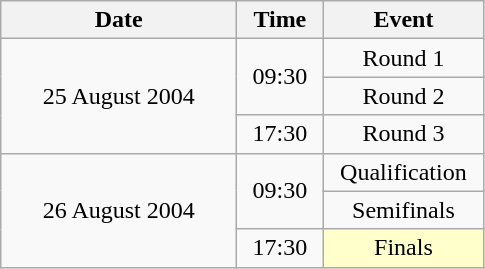<table class = "wikitable" style="text-align:center;">
<tr>
<th width=150>Date</th>
<th width=50>Time</th>
<th width=100>Event</th>
</tr>
<tr>
<td rowspan=3>25 August 2004</td>
<td rowspan=2>09:30</td>
<td>Round 1</td>
</tr>
<tr>
<td>Round 2</td>
</tr>
<tr>
<td>17:30</td>
<td>Round 3</td>
</tr>
<tr>
<td rowspan=3>26 August 2004</td>
<td rowspan=2>09:30</td>
<td>Qualification</td>
</tr>
<tr>
<td>Semifinals</td>
</tr>
<tr>
<td>17:30</td>
<td bgcolor=ffffcc>Finals</td>
</tr>
</table>
